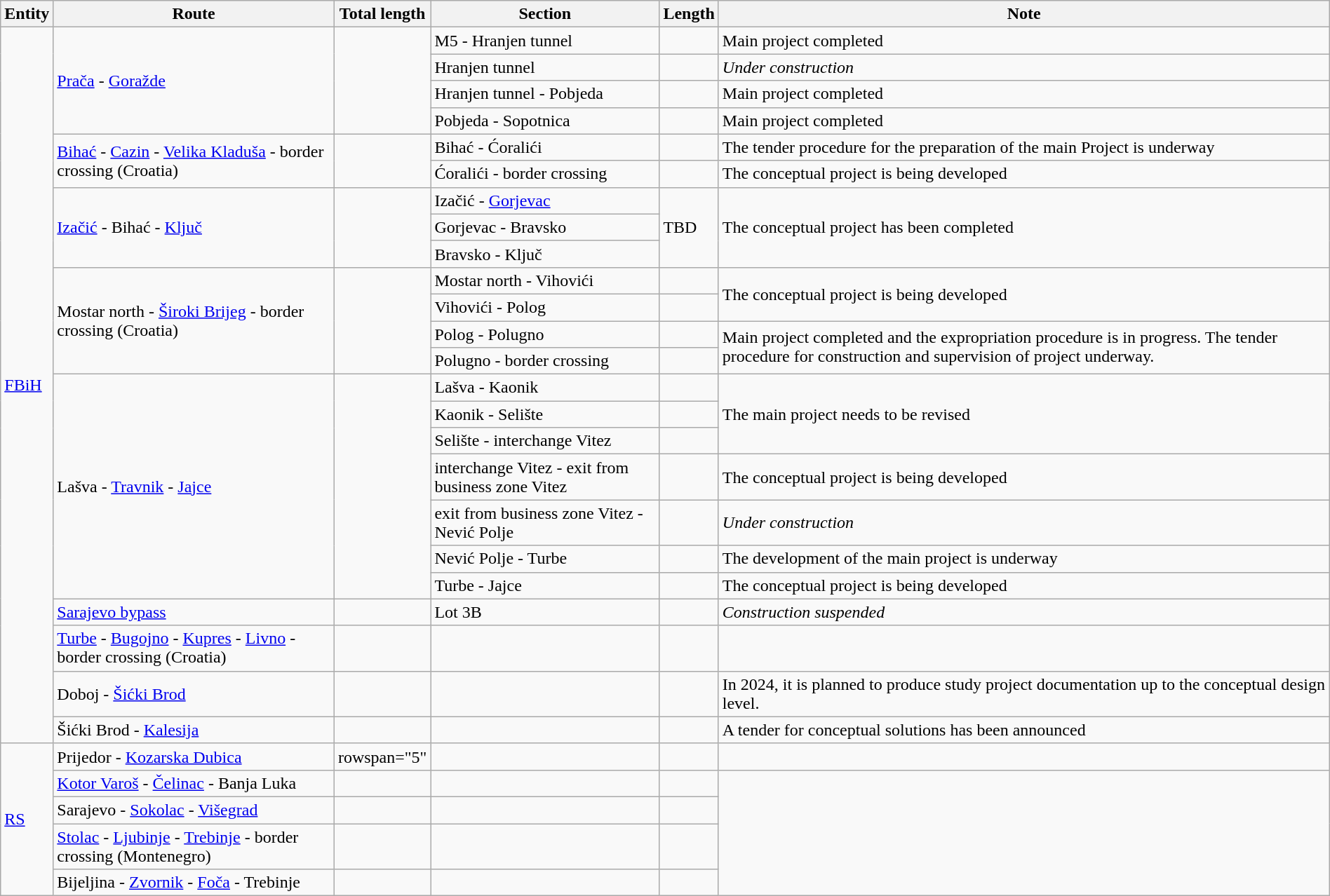<table class="wikitable" style="margin:auto;">
<tr>
<th>Entity</th>
<th>Route</th>
<th>Total length</th>
<th>Section</th>
<th>Length</th>
<th>Note</th>
</tr>
<tr>
<td rowspan="24"><a href='#'>FBiH</a></td>
<td rowspan="4"><a href='#'>Prača</a> - <a href='#'>Goražde</a></td>
<td rowspan="4"></td>
<td>M5 - Hranjen tunnel</td>
<td></td>
<td>Main project completed</td>
</tr>
<tr>
<td>Hranjen tunnel</td>
<td></td>
<td><em>Under construction</em></td>
</tr>
<tr>
<td>Hranjen tunnel - Pobjeda</td>
<td></td>
<td>Main project completed</td>
</tr>
<tr>
<td>Pobjeda - Sopotnica</td>
<td></td>
<td>Main project completed</td>
</tr>
<tr>
<td rowspan="2"><a href='#'>Bihać</a> - <a href='#'>Cazin</a> - <a href='#'>Velika Kladuša</a> - border crossing (Croatia)</td>
<td rowspan="2"></td>
<td>Bihać - Ćoralići</td>
<td></td>
<td>The tender procedure for the preparation of the main Project is underway</td>
</tr>
<tr>
<td>Ćoralići - border crossing</td>
<td></td>
<td>The conceptual project is being developed</td>
</tr>
<tr>
<td rowspan="3"><a href='#'>Izačić</a> - Bihać - <a href='#'>Ključ</a></td>
<td rowspan="3"></td>
<td>Izačić - <a href='#'>Gorjevac</a></td>
<td rowspan="3">TBD</td>
<td rowspan="3">The conceptual project has been completed</td>
</tr>
<tr>
<td>Gorjevac - Bravsko</td>
</tr>
<tr>
<td>Bravsko - Ključ</td>
</tr>
<tr>
<td rowspan="4">Mostar north - <a href='#'>Široki Brijeg</a> - border crossing (Croatia)</td>
<td rowspan="4"></td>
<td>Mostar north - Vihovići</td>
<td></td>
<td rowspan="2">The conceptual project is being developed</td>
</tr>
<tr>
<td>Vihovići - Polog</td>
<td></td>
</tr>
<tr>
<td>Polog - Polugno</td>
<td></td>
<td rowspan="2">Main project completed and the expropriation procedure is in progress. The tender procedure for construction and supervision of project underway.</td>
</tr>
<tr>
<td>Polugno - border crossing</td>
<td></td>
</tr>
<tr>
<td rowspan="7">Lašva - <a href='#'>Travnik</a> - <a href='#'>Jajce</a></td>
<td rowspan="7"></td>
<td>Lašva - Kaonik</td>
<td></td>
<td rowspan="3">The main project needs to be revised</td>
</tr>
<tr>
<td>Kaonik - Selište</td>
<td></td>
</tr>
<tr>
<td>Selište - interchange Vitez</td>
<td></td>
</tr>
<tr>
<td>interchange Vitez - exit from business zone Vitez</td>
<td></td>
<td>The conceptual project is being developed</td>
</tr>
<tr>
<td>exit from business zone Vitez - Nević Polje</td>
<td></td>
<td><em>Under construction</em></td>
</tr>
<tr>
<td>Nević Polje - Turbe</td>
<td></td>
<td>The development of the main project is underway</td>
</tr>
<tr>
<td>Turbe - Jajce</td>
<td></td>
<td>The conceptual project is being developed</td>
</tr>
<tr>
<td><a href='#'>Sarajevo bypass</a></td>
<td></td>
<td>Lot 3B</td>
<td></td>
<td><em>Construction suspended</em></td>
</tr>
<tr>
<td><a href='#'>Turbe</a> - <a href='#'>Bugojno</a> - <a href='#'>Kupres</a> - <a href='#'>Livno</a> - border crossing (Croatia)</td>
<td></td>
<td></td>
<td></td>
<td></td>
</tr>
<tr>
<td>Doboj - <a href='#'>Šićki Brod</a></td>
<td></td>
<td></td>
<td></td>
<td>In 2024, it is planned to produce study project documentation up to the conceptual design level.</td>
</tr>
<tr>
<td>Šićki Brod - <a href='#'>Kalesija</a></td>
<td></td>
<td></td>
<td></td>
<td>A tender for conceptual solutions has been announced</td>
</tr>
<tr>
<td rowspan="5"><a href='#'>RS</a></td>
<td>Prijedor - <a href='#'>Kozarska Dubica</a></td>
<td>rowspan="5" </td>
<td></td>
<td></td>
<td></td>
</tr>
<tr>
<td><a href='#'>Kotor Varoš</a> - <a href='#'>Čelinac</a> - Banja Luka</td>
<td></td>
<td></td>
<td></td>
</tr>
<tr>
<td>Sarajevo - <a href='#'>Sokolac</a> - <a href='#'>Višegrad</a></td>
<td></td>
<td></td>
<td></td>
</tr>
<tr>
<td><a href='#'>Stolac</a> - <a href='#'>Ljubinje</a> - <a href='#'>Trebinje</a> - border crossing (Montenegro)</td>
<td></td>
<td></td>
<td></td>
</tr>
<tr>
<td>Bijeljina - <a href='#'>Zvornik</a> - <a href='#'>Foča</a> - Trebinje</td>
<td></td>
<td></td>
<td></td>
</tr>
</table>
